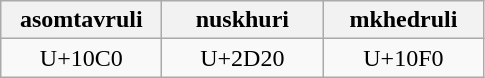<table class="wikitable" style="width:100">
<tr>
<th width="100">asomtavruli</th>
<th width="100">nuskhuri</th>
<th width="100">mkhedruli</th>
</tr>
<tr>
<td align="center">U+10C0</td>
<td align="center">U+2D20</td>
<td align="center">U+10F0</td>
</tr>
</table>
